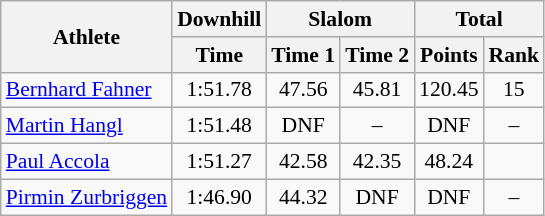<table class="wikitable" style="font-size:90%">
<tr>
<th rowspan="2">Athlete</th>
<th>Downhill</th>
<th colspan="2">Slalom</th>
<th colspan="2">Total</th>
</tr>
<tr>
<th>Time</th>
<th>Time 1</th>
<th>Time 2</th>
<th>Points</th>
<th>Rank</th>
</tr>
<tr>
<td><a href='#'>Bernhard Fahner</a></td>
<td align="center">1:51.78</td>
<td align="center">47.56</td>
<td align="center">45.81</td>
<td align="center">120.45</td>
<td align="center">15</td>
</tr>
<tr>
<td><a href='#'>Martin Hangl</a></td>
<td align="center">1:51.48</td>
<td align="center">DNF</td>
<td align="center">–</td>
<td align="center">DNF</td>
<td align="center">–</td>
</tr>
<tr>
<td><a href='#'>Paul Accola</a></td>
<td align="center">1:51.27</td>
<td align="center">42.58</td>
<td align="center">42.35</td>
<td align="center">48.24</td>
<td align="center"></td>
</tr>
<tr>
<td><a href='#'>Pirmin Zurbriggen</a></td>
<td align="center">1:46.90</td>
<td align="center">44.32</td>
<td align="center">DNF</td>
<td align="center">DNF</td>
<td align="center">–</td>
</tr>
</table>
